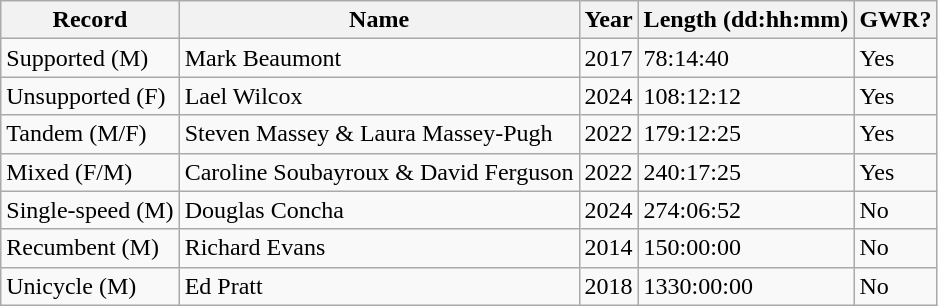<table class="wikitable">
<tr>
<th>Record</th>
<th>Name</th>
<th>Year</th>
<th>Length (dd:hh:mm)</th>
<th>GWR?</th>
</tr>
<tr>
<td>Supported (M)</td>
<td>Mark Beaumont</td>
<td>2017</td>
<td>78:14:40</td>
<td>Yes</td>
</tr>
<tr>
<td>Unsupported (F)</td>
<td>Lael Wilcox</td>
<td>2024</td>
<td>108:12:12</td>
<td>Yes</td>
</tr>
<tr>
<td>Tandem (M/F)</td>
<td>Steven Massey & Laura Massey-Pugh</td>
<td>2022</td>
<td>179:12:25</td>
<td>Yes</td>
</tr>
<tr>
<td>Mixed (F/M)</td>
<td>Caroline Soubayroux & David Ferguson</td>
<td>2022</td>
<td>240:17:25</td>
<td>Yes</td>
</tr>
<tr>
<td>Single-speed (M)</td>
<td>Douglas Concha</td>
<td>2024</td>
<td>274:06:52</td>
<td>No</td>
</tr>
<tr>
<td>Recumbent (M)</td>
<td>Richard Evans</td>
<td>2014</td>
<td>150:00:00</td>
<td>No</td>
</tr>
<tr>
<td>Unicycle (M)</td>
<td>Ed Pratt</td>
<td>2018</td>
<td>1330:00:00</td>
<td>No</td>
</tr>
</table>
